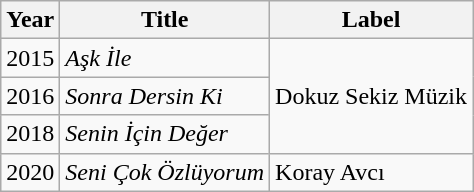<table class="wikitable">
<tr>
<th>Year</th>
<th>Title</th>
<th>Label</th>
</tr>
<tr>
<td>2015</td>
<td><em>Aşk İle</em></td>
<td rowspan=3>Dokuz Sekiz Müzik</td>
</tr>
<tr>
<td>2016</td>
<td><em>Sonra Dersin Ki</em></td>
</tr>
<tr>
<td>2018</td>
<td><em>Senin İçin Değer</em></td>
</tr>
<tr>
<td>2020</td>
<td><em>Seni Çok Özlüyorum</em></td>
<td>Koray Avcı</td>
</tr>
</table>
